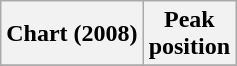<table class="wikitable sortable">
<tr>
<th align="left">Chart (2008)</th>
<th align="center">Peak<br>position</th>
</tr>
<tr>
</tr>
</table>
